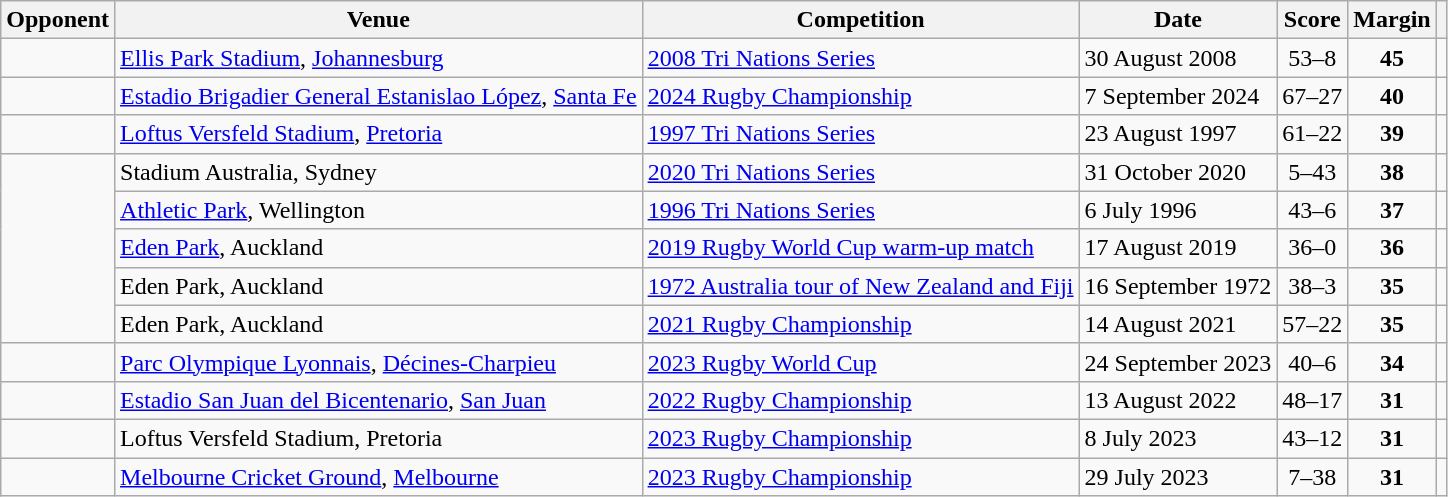<table class="wikitable">
<tr>
<th>Opponent</th>
<th>Venue</th>
<th>Competition</th>
<th>Date</th>
<th>Score</th>
<th>Margin</th>
<th></th>
</tr>
<tr>
<td rowspan=1></td>
<td><a href='#'>Ellis Park Stadium</a>, <a href='#'>Johannesburg</a></td>
<td><a href='#'>2008 Tri Nations Series</a></td>
<td>30 August 2008</td>
<td align=center>53–8</td>
<td align=center><strong>45</strong></td>
<td align=center></td>
</tr>
<tr>
<td rowspan=1></td>
<td><a href='#'>Estadio Brigadier General Estanislao López</a>, <a href='#'>Santa Fe</a></td>
<td><a href='#'>2024 Rugby Championship</a></td>
<td>7 September 2024</td>
<td align=center>67–27</td>
<td align=center><strong>40</strong></td>
<td align=center></td>
</tr>
<tr>
<td rowspan=1></td>
<td><a href='#'>Loftus Versfeld Stadium</a>, <a href='#'>Pretoria</a></td>
<td><a href='#'>1997 Tri Nations Series</a></td>
<td>23 August 1997</td>
<td align=center>61–22</td>
<td align=center><strong>39</strong></td>
<td align=center></td>
</tr>
<tr>
<td rowspan=5></td>
<td>Stadium Australia, Sydney</td>
<td><a href='#'>2020 Tri Nations Series</a></td>
<td>31 October 2020</td>
<td align=center>5–43</td>
<td align=center><strong>38</strong></td>
<td align=center></td>
</tr>
<tr>
<td><a href='#'>Athletic Park</a>, Wellington</td>
<td><a href='#'>1996 Tri Nations Series</a></td>
<td>6 July 1996</td>
<td align=center>43–6</td>
<td align=center><strong>37</strong></td>
<td align=center></td>
</tr>
<tr>
<td><a href='#'>Eden Park</a>, Auckland</td>
<td><a href='#'>2019 Rugby World Cup warm-up match</a></td>
<td>17 August 2019</td>
<td align=center>36–0</td>
<td align=center><strong>36</strong></td>
<td align=center></td>
</tr>
<tr>
<td>Eden Park, Auckland</td>
<td><a href='#'>1972 Australia tour of New Zealand and Fiji</a></td>
<td>16 September 1972</td>
<td align=center>38–3</td>
<td align=center><strong>35</strong></td>
<td align=center></td>
</tr>
<tr>
<td>Eden Park, Auckland</td>
<td><a href='#'>2021 Rugby Championship</a></td>
<td>14 August 2021</td>
<td align=center>57–22</td>
<td align=center><strong>35</strong></td>
<td align=center></td>
</tr>
<tr>
<td></td>
<td><a href='#'>Parc Olympique Lyonnais</a>, <a href='#'>Décines-Charpieu</a></td>
<td><a href='#'>2023 Rugby World Cup</a></td>
<td>24 September 2023</td>
<td align=center>40–6</td>
<td align=center><strong>34</strong></td>
<td align=center></td>
</tr>
<tr>
<td></td>
<td><a href='#'>Estadio San Juan del Bicentenario</a>, <a href='#'>San Juan</a></td>
<td><a href='#'>2022 Rugby Championship</a></td>
<td>13 August 2022</td>
<td align=center>48–17</td>
<td align=center><strong>31</strong></td>
<td align=center></td>
</tr>
<tr>
<td></td>
<td>Loftus Versfeld Stadium, Pretoria</td>
<td><a href='#'>2023 Rugby Championship</a></td>
<td>8 July 2023</td>
<td align=center>43–12</td>
<td align=center><strong>31</strong></td>
<td align=center></td>
</tr>
<tr>
<td></td>
<td><a href='#'>Melbourne Cricket Ground</a>, <a href='#'>Melbourne</a></td>
<td><a href='#'>2023 Rugby Championship</a></td>
<td>29 July 2023</td>
<td align=center>7–38</td>
<td align=center><strong>31</strong></td>
<td align=center></td>
</tr>
</table>
